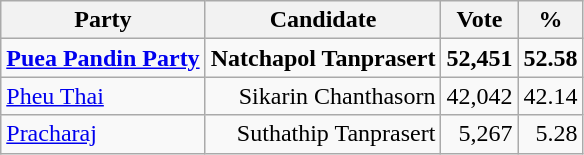<table class="wikitable" style="text-align:right">
<tr>
<th>Party</th>
<th>Candidate</th>
<th>Vote</th>
<th>%</th>
</tr>
<tr>
<td align="left"><strong><a href='#'>Puea Pandin Party</a></strong></td>
<td><strong>Natchapol Tanprasert</strong></td>
<td><strong>52,451</strong></td>
<td><strong>52.58</strong></td>
</tr>
<tr>
<td align="left"><a href='#'>Pheu Thai</a></td>
<td>Sikarin Chanthasorn</td>
<td>42,042</td>
<td>42.14</td>
</tr>
<tr>
<td align="left"><a href='#'>Pracharaj</a></td>
<td>Suthathip Tanprasert</td>
<td>5,267</td>
<td>5.28</td>
</tr>
</table>
